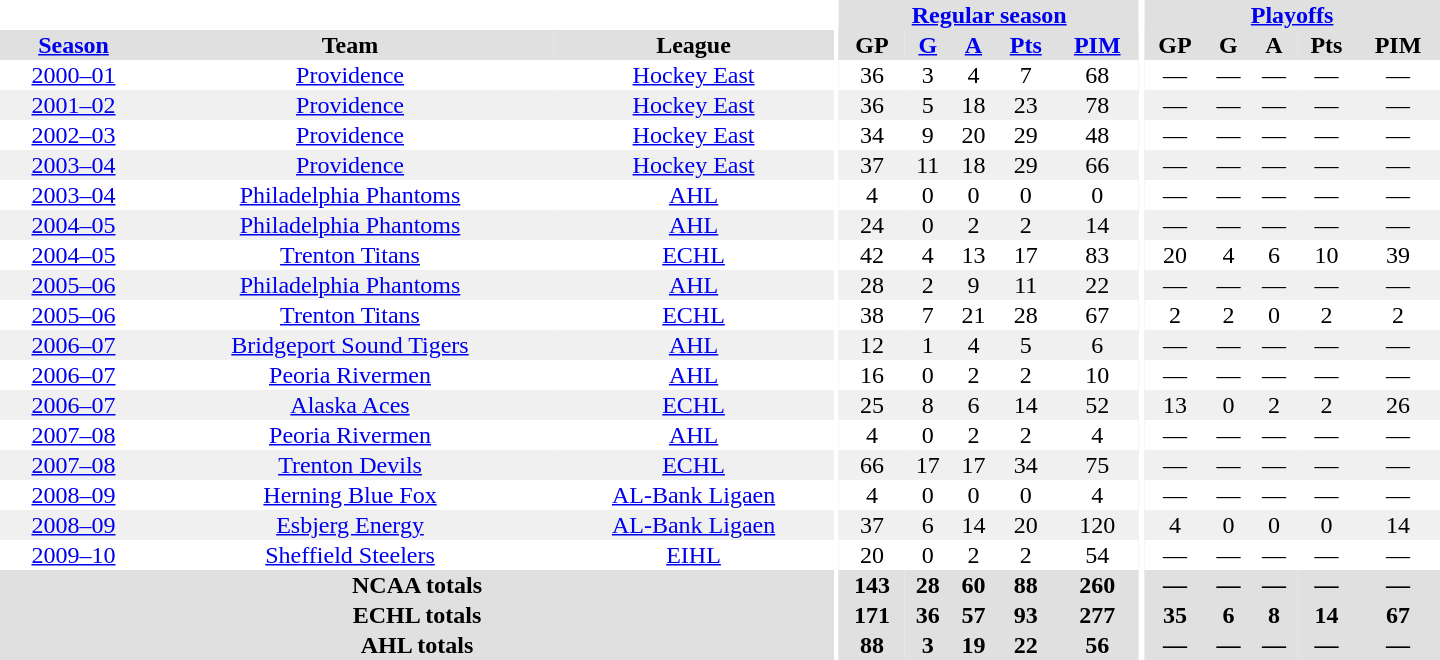<table border="0" cellpadding="1" cellspacing="0" style="text-align:center; width:60em">
<tr bgcolor="#e0e0e0">
<th colspan="3" bgcolor="#ffffff"></th>
<th rowspan="100" bgcolor="#ffffff"></th>
<th colspan="5"><a href='#'>Regular season</a></th>
<th rowspan="100" bgcolor="#ffffff"></th>
<th colspan="5"><a href='#'>Playoffs</a></th>
</tr>
<tr bgcolor="#e0e0e0">
<th><a href='#'>Season</a></th>
<th>Team</th>
<th>League</th>
<th>GP</th>
<th><a href='#'>G</a></th>
<th><a href='#'>A</a></th>
<th><a href='#'>Pts</a></th>
<th><a href='#'>PIM</a></th>
<th>GP</th>
<th>G</th>
<th>A</th>
<th>Pts</th>
<th>PIM</th>
</tr>
<tr>
<td><a href='#'>2000–01</a></td>
<td><a href='#'>Providence</a></td>
<td><a href='#'>Hockey East</a></td>
<td>36</td>
<td>3</td>
<td>4</td>
<td>7</td>
<td>68</td>
<td>—</td>
<td>—</td>
<td>—</td>
<td>—</td>
<td>—</td>
</tr>
<tr bgcolor="f0f0f0">
<td><a href='#'>2001–02</a></td>
<td><a href='#'>Providence</a></td>
<td><a href='#'>Hockey East</a></td>
<td>36</td>
<td>5</td>
<td>18</td>
<td>23</td>
<td>78</td>
<td>—</td>
<td>—</td>
<td>—</td>
<td>—</td>
<td>—</td>
</tr>
<tr>
<td><a href='#'>2002–03</a></td>
<td><a href='#'>Providence</a></td>
<td><a href='#'>Hockey East</a></td>
<td>34</td>
<td>9</td>
<td>20</td>
<td>29</td>
<td>48</td>
<td>—</td>
<td>—</td>
<td>—</td>
<td>—</td>
<td>—</td>
</tr>
<tr bgcolor="f0f0f0">
<td><a href='#'>2003–04</a></td>
<td><a href='#'>Providence</a></td>
<td><a href='#'>Hockey East</a></td>
<td>37</td>
<td>11</td>
<td>18</td>
<td>29</td>
<td>66</td>
<td>—</td>
<td>—</td>
<td>—</td>
<td>—</td>
<td>—</td>
</tr>
<tr>
<td><a href='#'>2003–04</a></td>
<td><a href='#'>Philadelphia Phantoms</a></td>
<td><a href='#'>AHL</a></td>
<td>4</td>
<td>0</td>
<td>0</td>
<td>0</td>
<td>0</td>
<td>—</td>
<td>—</td>
<td>—</td>
<td>—</td>
<td>—</td>
</tr>
<tr bgcolor="f0f0f0">
<td><a href='#'>2004–05</a></td>
<td><a href='#'>Philadelphia Phantoms</a></td>
<td><a href='#'>AHL</a></td>
<td>24</td>
<td>0</td>
<td>2</td>
<td>2</td>
<td>14</td>
<td>—</td>
<td>—</td>
<td>—</td>
<td>—</td>
<td>—</td>
</tr>
<tr>
<td><a href='#'>2004–05</a></td>
<td><a href='#'>Trenton Titans</a></td>
<td><a href='#'>ECHL</a></td>
<td>42</td>
<td>4</td>
<td>13</td>
<td>17</td>
<td>83</td>
<td>20</td>
<td>4</td>
<td>6</td>
<td>10</td>
<td>39</td>
</tr>
<tr bgcolor="f0f0f0">
<td><a href='#'>2005–06</a></td>
<td><a href='#'>Philadelphia Phantoms</a></td>
<td><a href='#'>AHL</a></td>
<td>28</td>
<td>2</td>
<td>9</td>
<td>11</td>
<td>22</td>
<td>—</td>
<td>—</td>
<td>—</td>
<td>—</td>
<td>—</td>
</tr>
<tr>
<td><a href='#'>2005–06</a></td>
<td><a href='#'>Trenton Titans</a></td>
<td><a href='#'>ECHL</a></td>
<td>38</td>
<td>7</td>
<td>21</td>
<td>28</td>
<td>67</td>
<td>2</td>
<td>2</td>
<td>0</td>
<td>2</td>
<td>2</td>
</tr>
<tr bgcolor="f0f0f0">
<td><a href='#'>2006–07</a></td>
<td><a href='#'>Bridgeport Sound Tigers</a></td>
<td><a href='#'>AHL</a></td>
<td>12</td>
<td>1</td>
<td>4</td>
<td>5</td>
<td>6</td>
<td>—</td>
<td>—</td>
<td>—</td>
<td>—</td>
<td>—</td>
</tr>
<tr>
<td><a href='#'>2006–07</a></td>
<td><a href='#'>Peoria Rivermen</a></td>
<td><a href='#'>AHL</a></td>
<td>16</td>
<td>0</td>
<td>2</td>
<td>2</td>
<td>10</td>
<td>—</td>
<td>—</td>
<td>—</td>
<td>—</td>
<td>—</td>
</tr>
<tr bgcolor="f0f0f0">
<td><a href='#'>2006–07</a></td>
<td><a href='#'>Alaska Aces</a></td>
<td><a href='#'>ECHL</a></td>
<td>25</td>
<td>8</td>
<td>6</td>
<td>14</td>
<td>52</td>
<td>13</td>
<td>0</td>
<td>2</td>
<td>2</td>
<td>26</td>
</tr>
<tr>
<td><a href='#'>2007–08</a></td>
<td><a href='#'>Peoria Rivermen</a></td>
<td><a href='#'>AHL</a></td>
<td>4</td>
<td>0</td>
<td>2</td>
<td>2</td>
<td>4</td>
<td>—</td>
<td>—</td>
<td>—</td>
<td>—</td>
<td>—</td>
</tr>
<tr bgcolor="f0f0f0">
<td><a href='#'>2007–08</a></td>
<td><a href='#'>Trenton Devils</a></td>
<td><a href='#'>ECHL</a></td>
<td>66</td>
<td>17</td>
<td>17</td>
<td>34</td>
<td>75</td>
<td>—</td>
<td>—</td>
<td>—</td>
<td>—</td>
<td>—</td>
</tr>
<tr>
<td><a href='#'>2008–09</a></td>
<td><a href='#'>Herning Blue Fox</a></td>
<td><a href='#'>AL-Bank Ligaen</a></td>
<td>4</td>
<td>0</td>
<td>0</td>
<td>0</td>
<td>4</td>
<td>—</td>
<td>—</td>
<td>—</td>
<td>—</td>
<td>—</td>
</tr>
<tr bgcolor="#f0f0f0">
<td><a href='#'>2008–09</a></td>
<td><a href='#'>Esbjerg Energy</a></td>
<td><a href='#'>AL-Bank Ligaen</a></td>
<td>37</td>
<td>6</td>
<td>14</td>
<td>20</td>
<td>120</td>
<td>4</td>
<td>0</td>
<td>0</td>
<td>0</td>
<td>14</td>
</tr>
<tr>
<td><a href='#'>2009–10</a></td>
<td><a href='#'>Sheffield Steelers</a></td>
<td><a href='#'>EIHL</a></td>
<td>20</td>
<td>0</td>
<td>2</td>
<td>2</td>
<td>54</td>
<td>—</td>
<td>—</td>
<td>—</td>
<td>—</td>
<td>—</td>
</tr>
<tr bgcolor="#e0e0e0">
<th colspan="3">NCAA totals</th>
<th>143</th>
<th>28</th>
<th>60</th>
<th>88</th>
<th>260</th>
<th>—</th>
<th>—</th>
<th>—</th>
<th>—</th>
<th>—</th>
</tr>
<tr bgcolor="#e0e0e0">
<th colspan="3">ECHL totals</th>
<th>171</th>
<th>36</th>
<th>57</th>
<th>93</th>
<th>277</th>
<th>35</th>
<th>6</th>
<th>8</th>
<th>14</th>
<th>67</th>
</tr>
<tr bgcolor="#e0e0e0">
<th colspan="3">AHL totals</th>
<th>88</th>
<th>3</th>
<th>19</th>
<th>22</th>
<th>56</th>
<th>—</th>
<th>—</th>
<th>—</th>
<th>—</th>
<th>—</th>
</tr>
</table>
